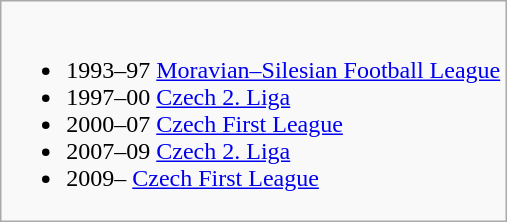<table class="wikitable">
<tr style="vertical-align: top;">
<td><br><ul><li>1993–97 <a href='#'>Moravian–Silesian Football League</a></li><li>1997–00 <a href='#'>Czech 2. Liga</a></li><li>2000–07 <a href='#'>Czech First League</a></li><li>2007–09 <a href='#'>Czech 2. Liga</a></li><li>2009– <a href='#'>Czech First League</a></li></ul></td>
</tr>
</table>
